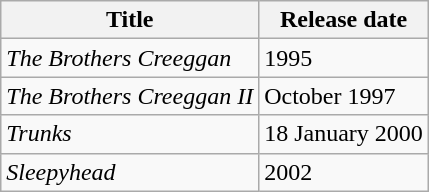<table class="wikitable">
<tr>
<th>Title</th>
<th>Release date</th>
</tr>
<tr>
<td><em>The Brothers Creeggan</em></td>
<td>1995</td>
</tr>
<tr>
<td><em>The Brothers Creeggan II</em></td>
<td>October 1997</td>
</tr>
<tr>
<td><em>Trunks</em></td>
<td>18 January 2000</td>
</tr>
<tr>
<td><em>Sleepyhead</em></td>
<td>2002</td>
</tr>
</table>
